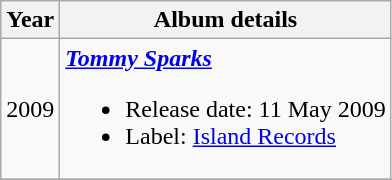<table class="wikitable" style="text-align:center;">
<tr>
<th>Year</th>
<th>Album details</th>
</tr>
<tr>
<td>2009</td>
<td align="left"><strong><em><a href='#'>Tommy Sparks</a></em></strong><br><ul><li>Release date: 11 May 2009</li><li>Label: <a href='#'>Island Records</a></li></ul></td>
</tr>
<tr>
</tr>
</table>
